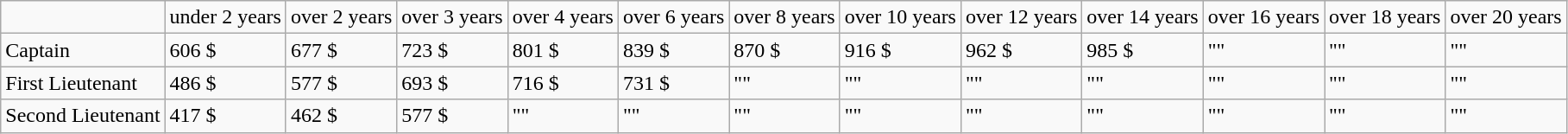<table class="wikitable mw-collapsible">
<tr>
<td></td>
<td>under 2 years</td>
<td>over 2 years</td>
<td>over 3 years</td>
<td>over 4 years</td>
<td>over 6 years</td>
<td>over 8 years</td>
<td>over 10 years</td>
<td>over 12 years</td>
<td>over 14 years</td>
<td>over 16 years</td>
<td>over 18 years</td>
<td>over 20 years</td>
</tr>
<tr>
<td>Captain</td>
<td>606 $</td>
<td>677 $</td>
<td>723 $</td>
<td>801 $</td>
<td>839 $</td>
<td>870 $</td>
<td>916 $</td>
<td>962 $</td>
<td>985 $</td>
<td>""</td>
<td>""</td>
<td>""</td>
</tr>
<tr>
<td>First Lieutenant</td>
<td>486 $</td>
<td>577 $</td>
<td>693 $</td>
<td>716 $</td>
<td>731 $</td>
<td>""</td>
<td>""</td>
<td>""</td>
<td>""</td>
<td>""</td>
<td>""</td>
<td>""</td>
</tr>
<tr>
<td>Second Lieutenant</td>
<td>417 $</td>
<td>462 $</td>
<td>577 $</td>
<td>""</td>
<td>""</td>
<td>""</td>
<td>""</td>
<td>""</td>
<td>""</td>
<td>""</td>
<td>""</td>
<td>""</td>
</tr>
</table>
